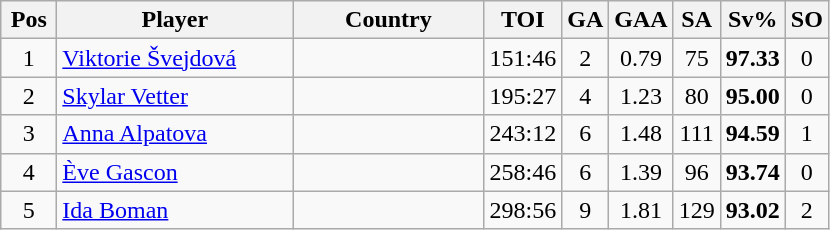<table class="wikitable sortable" style="text-align: center;">
<tr>
<th width=30>Pos</th>
<th width=150>Player</th>
<th width=120>Country</th>
<th width=20>TOI</th>
<th width=20>GA</th>
<th width=20>GAA</th>
<th width=20>SA</th>
<th width=20>Sv%</th>
<th width=20>SO</th>
</tr>
<tr>
<td>1</td>
<td align=left><a href='#'>Viktorie Švejdová</a></td>
<td align=left></td>
<td>151:46</td>
<td>2</td>
<td>0.79</td>
<td>75</td>
<td><strong>97.33</strong></td>
<td>0</td>
</tr>
<tr>
<td>2</td>
<td align=left><a href='#'>Skylar Vetter</a></td>
<td align=left></td>
<td>195:27</td>
<td>4</td>
<td>1.23</td>
<td>80</td>
<td><strong>95.00</strong></td>
<td>0</td>
</tr>
<tr>
<td>3</td>
<td align=left><a href='#'>Anna Alpatova</a></td>
<td align=left></td>
<td>243:12</td>
<td>6</td>
<td>1.48</td>
<td>111</td>
<td><strong>94.59</strong></td>
<td>1</td>
</tr>
<tr>
<td>4</td>
<td align=left><a href='#'>Ève Gascon</a></td>
<td align=left></td>
<td>258:46</td>
<td>6</td>
<td>1.39</td>
<td>96</td>
<td><strong>93.74</strong></td>
<td>0</td>
</tr>
<tr>
<td>5</td>
<td align=left><a href='#'>Ida Boman</a></td>
<td align=left></td>
<td>298:56</td>
<td>9</td>
<td>1.81</td>
<td>129</td>
<td><strong>93.02</strong></td>
<td>2</td>
</tr>
</table>
